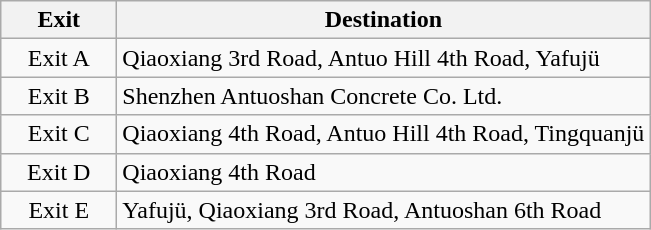<table class="wikitable">
<tr>
<th style="width:70px">Exit</th>
<th>Destination</th>
</tr>
<tr>
<td align="center">Exit A</td>
<td>Qiaoxiang 3rd Road, Antuo Hill 4th Road, Yafujü</td>
</tr>
<tr>
<td align="center">Exit B</td>
<td>Shenzhen Antuoshan Concrete Co. Ltd.</td>
</tr>
<tr>
<td align="center">Exit C</td>
<td>Qiaoxiang 4th Road, Antuo Hill 4th Road, Tingquanjü</td>
</tr>
<tr>
<td align="center">Exit D</td>
<td>Qiaoxiang 4th Road</td>
</tr>
<tr>
<td align="center">Exit E</td>
<td>Yafujü, Qiaoxiang 3rd Road, Antuoshan 6th Road</td>
</tr>
</table>
